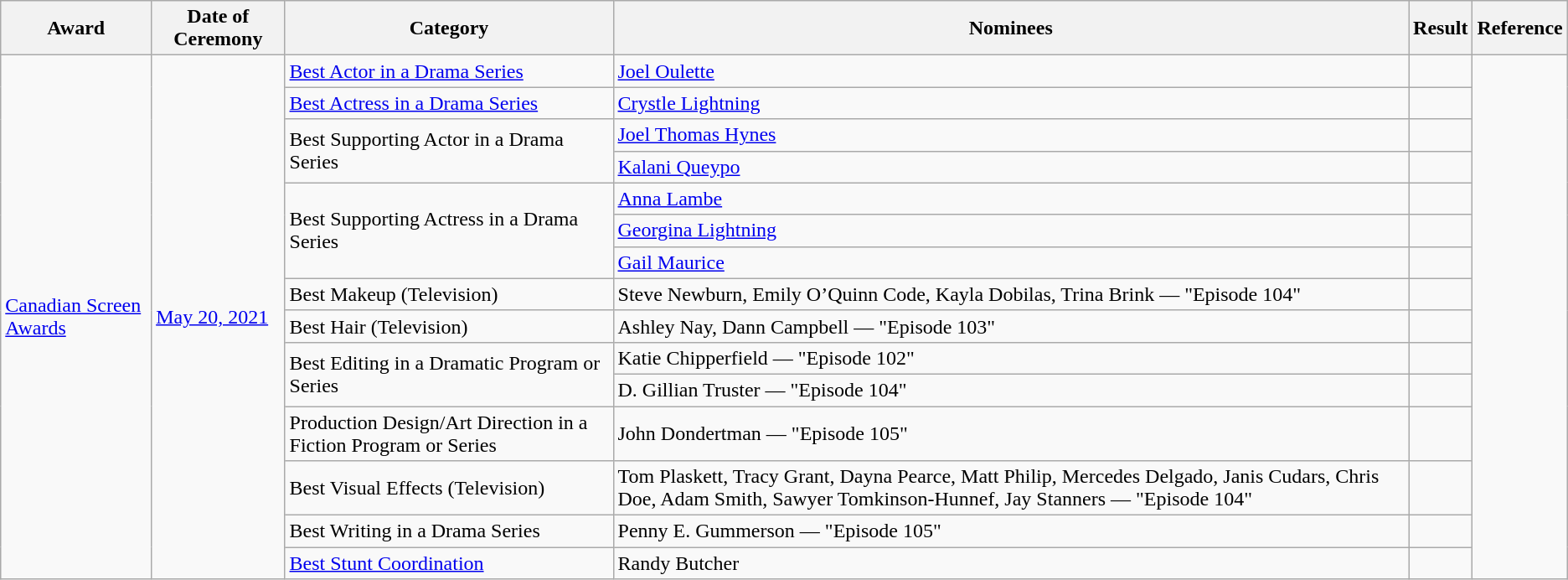<table class="wikitable">
<tr>
<th>Award</th>
<th>Date of Ceremony</th>
<th>Category</th>
<th>Nominees</th>
<th>Result</th>
<th>Reference</th>
</tr>
<tr>
<td rowspan="15"><a href='#'>Canadian Screen Awards</a></td>
<td rowspan="15"><a href='#'>May 20, 2021</a></td>
<td><a href='#'>Best Actor in a Drama Series</a></td>
<td><a href='#'>Joel Oulette</a></td>
<td></td>
<td rowspan=15></td>
</tr>
<tr>
<td><a href='#'>Best Actress in a Drama Series</a></td>
<td><a href='#'>Crystle Lightning</a></td>
<td></td>
</tr>
<tr>
<td rowspan=2>Best Supporting Actor in a Drama Series</td>
<td><a href='#'>Joel Thomas Hynes</a></td>
<td></td>
</tr>
<tr>
<td><a href='#'>Kalani Queypo</a></td>
<td></td>
</tr>
<tr>
<td rowspan=3>Best Supporting Actress in a Drama Series</td>
<td><a href='#'>Anna Lambe</a></td>
<td></td>
</tr>
<tr>
<td><a href='#'>Georgina Lightning</a></td>
<td></td>
</tr>
<tr>
<td><a href='#'>Gail Maurice</a></td>
<td></td>
</tr>
<tr>
<td>Best Makeup (Television)</td>
<td>Steve Newburn, Emily O’Quinn Code, Kayla Dobilas, Trina Brink — "Episode 104"</td>
<td></td>
</tr>
<tr>
<td>Best Hair (Television)</td>
<td>Ashley Nay, Dann Campbell — "Episode 103"</td>
<td></td>
</tr>
<tr>
<td rowspan=2>Best Editing in a Dramatic Program or Series</td>
<td>Katie Chipperfield — "Episode 102"</td>
<td></td>
</tr>
<tr>
<td>D. Gillian Truster — "Episode 104"</td>
<td></td>
</tr>
<tr>
<td>Production Design/Art Direction in a Fiction Program or Series</td>
<td>John Dondertman — "Episode 105"</td>
<td></td>
</tr>
<tr>
<td>Best Visual Effects (Television)</td>
<td>Tom Plaskett, Tracy Grant, Dayna Pearce, Matt Philip, Mercedes Delgado, Janis Cudars, Chris Doe, Adam Smith, Sawyer Tomkinson-Hunnef, Jay Stanners — "Episode 104"</td>
<td></td>
</tr>
<tr>
<td>Best Writing in a Drama Series</td>
<td>Penny E. Gummerson — "Episode 105"</td>
<td></td>
</tr>
<tr>
<td><a href='#'>Best Stunt Coordination</a></td>
<td>Randy Butcher</td>
<td></td>
</tr>
</table>
